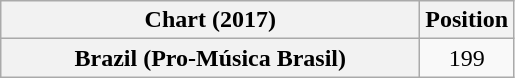<table class="wikitable plainrowheaders" style="text-align:center">
<tr>
<th scope="col" style="width:17em;">Chart (2017)</th>
<th scope="col">Position</th>
</tr>
<tr>
<th scope="row">Brazil (Pro-Música Brasil)</th>
<td>199</td>
</tr>
</table>
